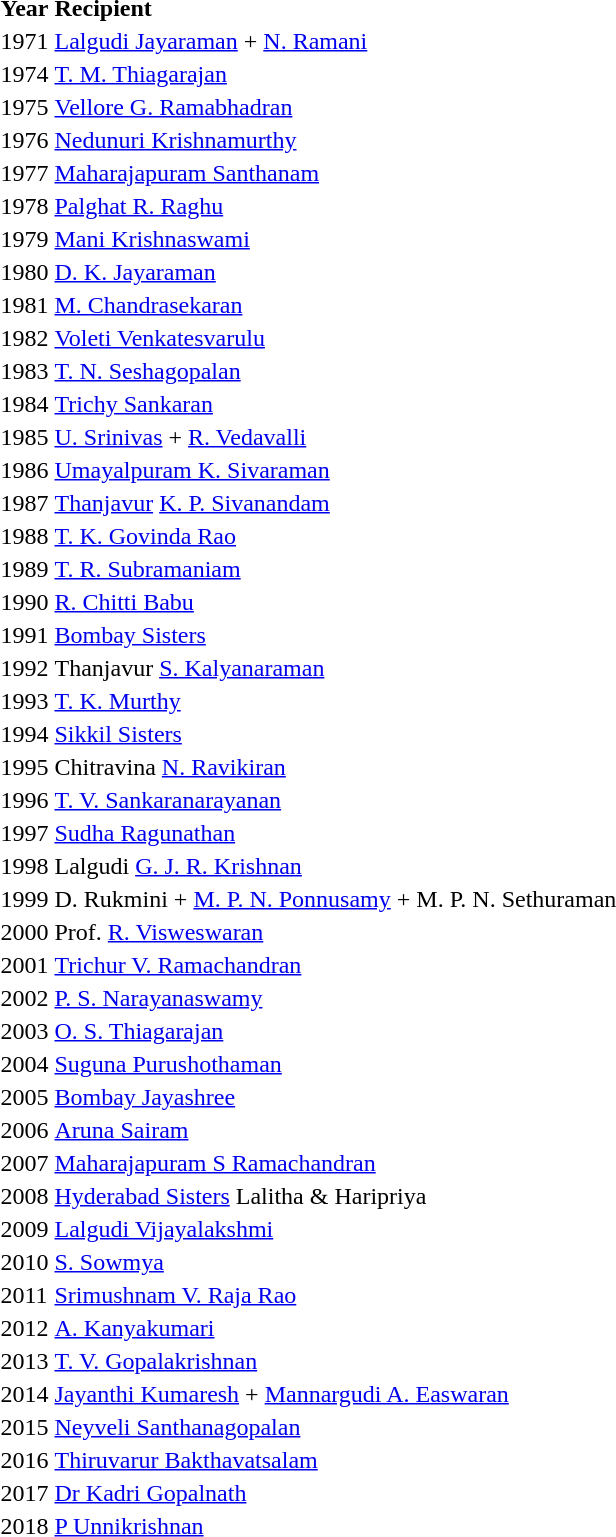<table>
<tr>
<td><strong>Year</strong></td>
<td><strong>Recipient</strong></td>
</tr>
<tr>
<td>1971</td>
<td><a href='#'>Lalgudi Jayaraman</a> + <a href='#'>N. Ramani</a></td>
</tr>
<tr>
<td>1974</td>
<td><a href='#'>T. M. Thiagarajan</a></td>
</tr>
<tr>
<td>1975</td>
<td><a href='#'>Vellore G. Ramabhadran</a></td>
</tr>
<tr>
<td>1976</td>
<td><a href='#'>Nedunuri Krishnamurthy</a></td>
</tr>
<tr>
<td>1977</td>
<td><a href='#'>Maharajapuram Santhanam</a></td>
</tr>
<tr>
<td>1978</td>
<td><a href='#'>Palghat R. Raghu</a></td>
</tr>
<tr>
<td>1979</td>
<td><a href='#'>Mani Krishnaswami</a></td>
</tr>
<tr>
<td>1980</td>
<td><a href='#'>D. K. Jayaraman</a></td>
</tr>
<tr>
<td>1981</td>
<td><a href='#'>M. Chandrasekaran</a></td>
</tr>
<tr>
<td>1982</td>
<td><a href='#'>Voleti Venkatesvarulu</a></td>
</tr>
<tr>
<td>1983</td>
<td><a href='#'>T. N. Seshagopalan</a></td>
</tr>
<tr>
<td>1984</td>
<td><a href='#'>Trichy Sankaran</a></td>
</tr>
<tr>
<td>1985</td>
<td><a href='#'>U. Srinivas</a> + <a href='#'>R. Vedavalli</a></td>
</tr>
<tr>
<td>1986</td>
<td><a href='#'>Umayalpuram K. Sivaraman</a></td>
</tr>
<tr>
<td>1987</td>
<td><a href='#'>Thanjavur</a> <a href='#'>K. P. Sivanandam</a></td>
</tr>
<tr>
<td>1988</td>
<td><a href='#'>T. K. Govinda Rao</a></td>
</tr>
<tr>
<td>1989</td>
<td><a href='#'>T. R. Subramaniam</a></td>
</tr>
<tr>
<td>1990</td>
<td><a href='#'>R. Chitti Babu</a></td>
</tr>
<tr>
<td>1991</td>
<td><a href='#'>Bombay Sisters</a></td>
</tr>
<tr>
<td>1992</td>
<td>Thanjavur <a href='#'>S. Kalyanaraman</a></td>
</tr>
<tr>
<td>1993</td>
<td><a href='#'>T. K. Murthy</a></td>
</tr>
<tr>
<td>1994</td>
<td><a href='#'>Sikkil Sisters</a></td>
</tr>
<tr>
<td>1995</td>
<td>Chitravina <a href='#'>N. Ravikiran</a></td>
</tr>
<tr>
<td>1996</td>
<td><a href='#'>T. V. Sankaranarayanan</a></td>
</tr>
<tr>
<td>1997</td>
<td><a href='#'>Sudha Ragunathan</a></td>
</tr>
<tr>
<td>1998</td>
<td>Lalgudi <a href='#'>G. J. R. Krishnan</a></td>
</tr>
<tr>
<td>1999</td>
<td>D. Rukmini + <a href='#'>M. P. N. Ponnusamy</a> + M. P. N. Sethuraman</td>
</tr>
<tr>
<td>2000</td>
<td>Prof. <a href='#'>R. Visweswaran</a></td>
</tr>
<tr>
<td>2001</td>
<td><a href='#'>Trichur V. Ramachandran</a></td>
</tr>
<tr>
<td>2002</td>
<td><a href='#'>P. S. Narayanaswamy</a></td>
</tr>
<tr>
<td>2003</td>
<td><a href='#'>O. S. Thiagarajan</a></td>
</tr>
<tr>
<td>2004</td>
<td><a href='#'>Suguna Purushothaman</a></td>
</tr>
<tr>
<td>2005</td>
<td><a href='#'>Bombay Jayashree</a></td>
</tr>
<tr>
<td>2006</td>
<td><a href='#'>Aruna Sairam</a></td>
</tr>
<tr>
<td>2007</td>
<td><a href='#'>Maharajapuram S Ramachandran</a></td>
</tr>
<tr>
<td>2008</td>
<td><a href='#'>Hyderabad Sisters</a> Lalitha & Haripriya</td>
</tr>
<tr>
<td>2009</td>
<td><a href='#'>Lalgudi Vijayalakshmi</a></td>
</tr>
<tr>
<td>2010</td>
<td><a href='#'>S. Sowmya</a></td>
</tr>
<tr>
<td>2011</td>
<td><a href='#'>Srimushnam V. Raja Rao</a></td>
</tr>
<tr>
<td>2012</td>
<td><a href='#'>A. Kanyakumari</a></td>
</tr>
<tr>
<td>2013</td>
<td><a href='#'>T. V. Gopalakrishnan</a></td>
</tr>
<tr>
<td>2014</td>
<td><a href='#'>Jayanthi Kumaresh</a> + <a href='#'>Mannargudi A. Easwaran</a></td>
</tr>
<tr>
<td>2015</td>
<td><a href='#'>Neyveli Santhanagopalan</a></td>
</tr>
<tr>
<td>2016</td>
<td><a href='#'>Thiruvarur Bakthavatsalam</a></td>
</tr>
<tr>
<td>2017</td>
<td><a href='#'>Dr Kadri Gopalnath</a></td>
</tr>
<tr>
<td>2018</td>
<td><a href='#'>P Unnikrishnan</a></td>
</tr>
<tr>
</tr>
</table>
